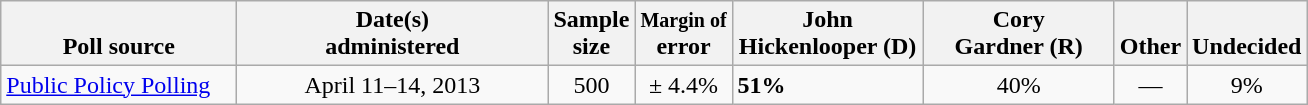<table class="wikitable">
<tr valign= bottom>
<th style="width:150px;">Poll source</th>
<th style="width:200px;">Date(s)<br>administered</th>
<th class=small>Sample<br>size</th>
<th><small>Margin of</small><br>error</th>
<th style="width:120px;">John<br>Hickenlooper (D)</th>
<th style="width:120px;">Cory<br>Gardner (R)</th>
<th style="width:40px;">Other</th>
<th style="width:40px;">Undecided</th>
</tr>
<tr>
<td><a href='#'>Public Policy Polling</a></td>
<td align=center>April 11–14, 2013</td>
<td align=center>500</td>
<td align=center>± 4.4%</td>
<td><strong>51%</strong></td>
<td align=center>40%</td>
<td align=center>—</td>
<td align=center>9%</td>
</tr>
</table>
